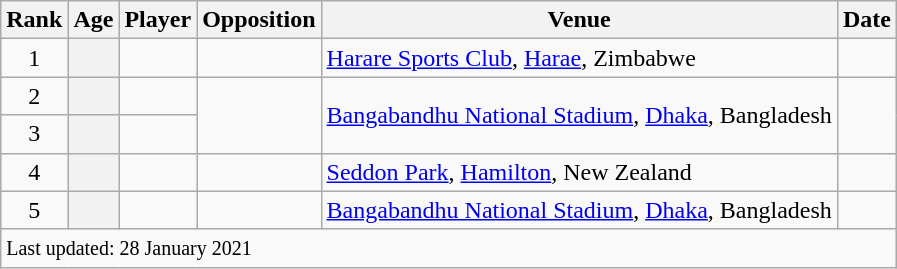<table class="wikitable plainrowheaders sortable">
<tr>
<th scope=col>Rank</th>
<th scope=col>Age</th>
<th scope=col>Player</th>
<th scope=col>Opposition</th>
<th scope=col>Venue</th>
<th scope=col>Date</th>
</tr>
<tr>
<td align=center>1</td>
<th scope=row style=text-align:center;></th>
<td></td>
<td></td>
<td><a href='#'>Harare Sports Club</a>, <a href='#'>Harae</a>, Zimbabwe</td>
<td></td>
</tr>
<tr>
<td align=center>2</td>
<th scope=row style=text-align:center;></th>
<td></td>
<td rowspan=2></td>
<td rowspan=2><a href='#'>Bangabandhu National Stadium</a>, <a href='#'>Dhaka</a>, Bangladesh</td>
<td rowspan=2></td>
</tr>
<tr>
<td align=center>3</td>
<th scope=row style=text-align:center;></th>
<td></td>
</tr>
<tr>
<td align=center>4</td>
<th scope=row style=text-align:center;></th>
<td></td>
<td></td>
<td><a href='#'>Seddon Park</a>, <a href='#'>Hamilton</a>, New Zealand</td>
<td></td>
</tr>
<tr>
<td align=center>5</td>
<th scope=row style=text-align:center;></th>
<td></td>
<td></td>
<td><a href='#'>Bangabandhu National Stadium</a>, <a href='#'>Dhaka</a>, Bangladesh</td>
<td></td>
</tr>
<tr class=sortbottom>
<td colspan=7><small>Last updated: 28 January 2021</small></td>
</tr>
</table>
